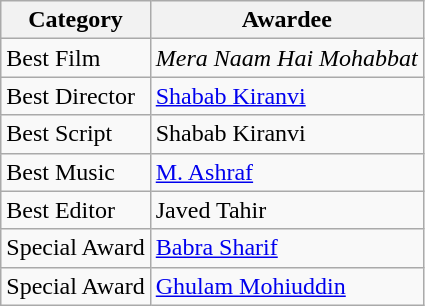<table class="wikitable">
<tr>
<th>Category</th>
<th>Awardee</th>
</tr>
<tr>
<td>Best Film</td>
<td><em>Mera Naam Hai Mohabbat</em></td>
</tr>
<tr>
<td>Best Director</td>
<td><a href='#'>Shabab Kiranvi</a></td>
</tr>
<tr>
<td>Best Script</td>
<td>Shabab Kiranvi</td>
</tr>
<tr>
<td>Best Music</td>
<td><a href='#'>M. Ashraf</a></td>
</tr>
<tr>
<td>Best Editor</td>
<td>Javed Tahir</td>
</tr>
<tr>
<td>Special Award</td>
<td><a href='#'>Babra Sharif</a></td>
</tr>
<tr>
<td>Special Award</td>
<td><a href='#'>Ghulam Mohiuddin</a></td>
</tr>
</table>
